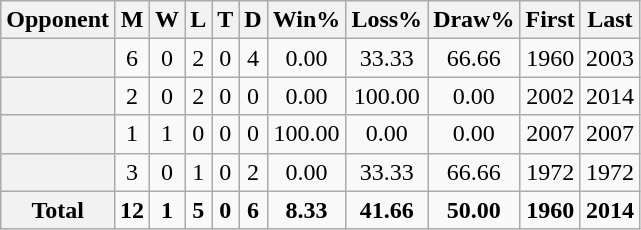<table class="wikitable plainrowheaders sortable" style="text-align:center">
<tr>
<th scope="col">Opponent</th>
<th scope="col">M</th>
<th scope="col">W</th>
<th scope="col">L</th>
<th scope="col">T</th>
<th scope="col">D</th>
<th scope="col">Win%</th>
<th scope="col">Loss%</th>
<th scope="col">Draw%</th>
<th scope="col">First</th>
<th scope="col">Last</th>
</tr>
<tr>
<th scope="row"></th>
<td>6</td>
<td>0</td>
<td>2</td>
<td>0</td>
<td>4</td>
<td>0.00</td>
<td>33.33</td>
<td>66.66</td>
<td>1960</td>
<td>2003</td>
</tr>
<tr>
<th scope="row"></th>
<td>2</td>
<td>0</td>
<td>2</td>
<td>0</td>
<td>0</td>
<td>0.00</td>
<td>100.00</td>
<td>0.00</td>
<td>2002</td>
<td>2014</td>
</tr>
<tr>
<th scope="row"></th>
<td>1</td>
<td>1</td>
<td>0</td>
<td>0</td>
<td>0</td>
<td>100.00</td>
<td>0.00</td>
<td>0.00</td>
<td>2007</td>
<td>2007</td>
</tr>
<tr>
<th scope="row"></th>
<td>3</td>
<td>0</td>
<td>1</td>
<td>0</td>
<td>2</td>
<td>0.00</td>
<td>33.33</td>
<td>66.66</td>
<td>1972</td>
<td>1972</td>
</tr>
<tr class="sortbottom">
<th scope="row"><strong>Total</strong></th>
<td><strong>12</strong></td>
<td><strong>1</strong></td>
<td><strong>5</strong></td>
<td><strong>0</strong></td>
<td><strong>6</strong></td>
<td><strong>8.33</strong></td>
<td><strong>41.66</strong></td>
<td><strong>50.00</strong></td>
<td><strong>1960</strong></td>
<td><strong>2014</strong></td>
</tr>
</table>
